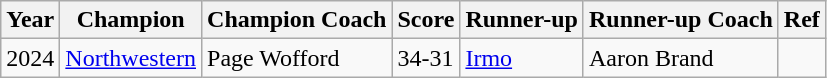<table class="wikitable sortable">
<tr>
<th scope="col">Year</th>
<th scope="col">Champion</th>
<th scope="col">Champion Coach</th>
<th scope="col">Score</th>
<th scope="col">Runner-up</th>
<th scope="col">Runner-up Coach</th>
<th scope="col">Ref</th>
</tr>
<tr>
<td>2024</td>
<td><a href='#'>Northwestern</a></td>
<td>Page Wofford</td>
<td>34-31</td>
<td><a href='#'>Irmo</a></td>
<td>Aaron Brand</td>
<td></td>
</tr>
</table>
